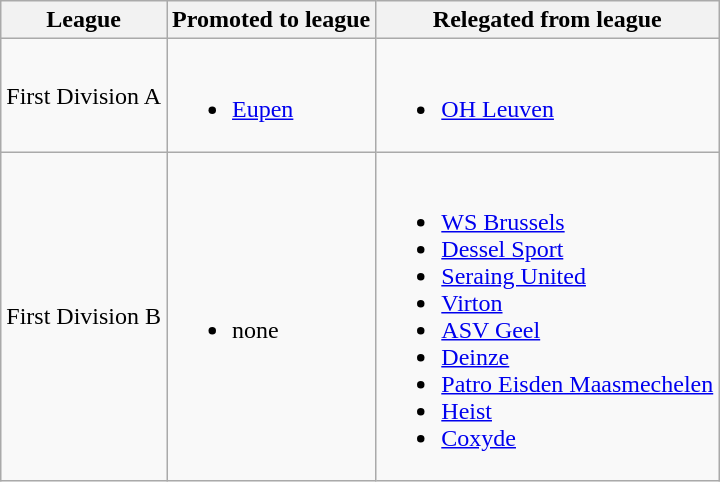<table class="wikitable">
<tr>
<th>League</th>
<th>Promoted to league</th>
<th>Relegated from league</th>
</tr>
<tr>
<td>First Division A</td>
<td><br><ul><li><a href='#'>Eupen</a></li></ul></td>
<td><br><ul><li><a href='#'>OH Leuven</a></li></ul></td>
</tr>
<tr>
<td>First Division B</td>
<td><br><ul><li>none</li></ul></td>
<td><br><ul><li><a href='#'>WS Brussels</a></li><li><a href='#'>Dessel Sport</a></li><li><a href='#'>Seraing United</a></li><li><a href='#'>Virton</a></li><li><a href='#'>ASV Geel</a></li><li><a href='#'>Deinze</a></li><li><a href='#'>Patro Eisden Maasmechelen</a></li><li><a href='#'>Heist</a></li><li><a href='#'>Coxyde</a></li></ul></td>
</tr>
</table>
